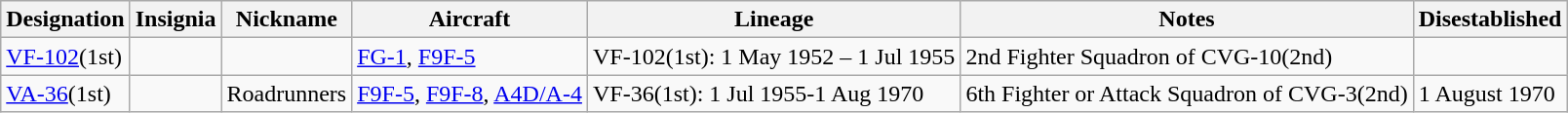<table class="wikitable">
<tr>
<th>Designation</th>
<th>Insignia</th>
<th>Nickname</th>
<th>Aircraft</th>
<th>Lineage</th>
<th>Notes</th>
<th>Disestablished</th>
</tr>
<tr>
<td><a href='#'>VF-102</a>(1st)</td>
<td></td>
<td></td>
<td><a href='#'>FG-1</a>, <a href='#'>F9F-5</a></td>
<td style="white-space: nowrap;">VF-102(1st): 1 May 1952 – 1 Jul 1955</td>
<td>2nd Fighter Squadron of CVG-10(2nd)</td>
</tr>
<tr>
<td><a href='#'>VA-36</a>(1st)</td>
<td></td>
<td>Roadrunners</td>
<td><a href='#'>F9F-5</a>, <a href='#'>F9F-8</a>, <a href='#'>A4D/A-4</a></td>
<td>VF-36(1st): 1 Jul 1955-1 Aug 1970</td>
<td>6th Fighter or Attack Squadron of CVG-3(2nd)</td>
<td>1 August 1970</td>
</tr>
</table>
